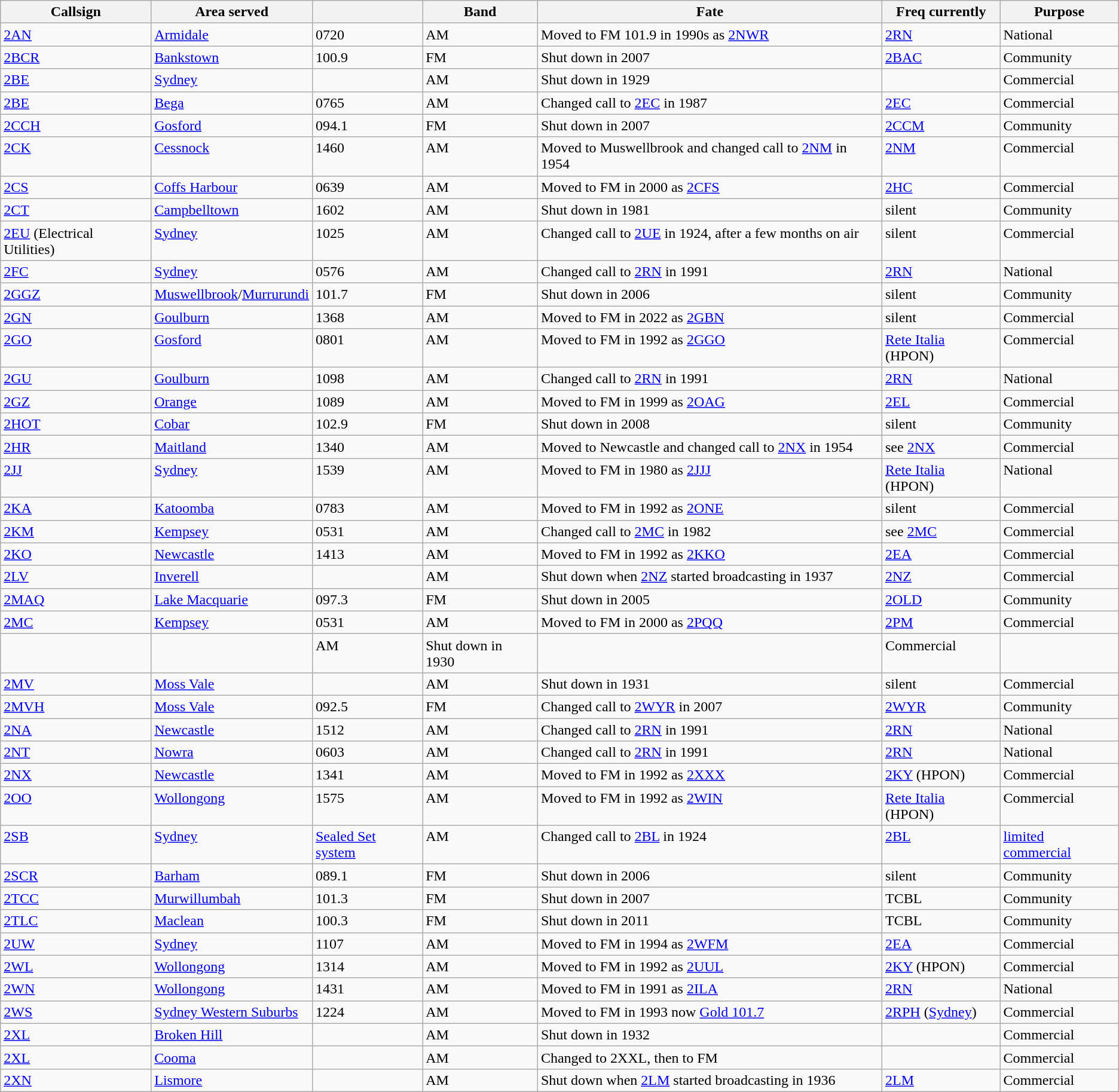<table class="wikitable sortable" style="margin: 1em 1em 1em 0; background: #f9f9f9; border: 1px #aaa solid; border-collapse: collapse">
<tr>
<th>Callsign</th>
<th>Area served</th>
<th></th>
<th>Band</th>
<th>Fate</th>
<th>Freq currently</th>
<th>Purpose</th>
</tr>
<tr style="vertical-align: top; text-align: left;">
<td><a href='#'>2AN</a></td>
<td><a href='#'>Armidale</a></td>
<td><span>0</span>720</td>
<td>AM</td>
<td>Moved to FM 101.9 in 1990s as <a href='#'>2NWR</a></td>
<td><a href='#'>2RN</a></td>
<td>National</td>
</tr>
<tr style="vertical-align: top; text-align: left;">
<td><a href='#'>2BCR</a></td>
<td><a href='#'>Bankstown</a></td>
<td>100.9</td>
<td>FM</td>
<td>Shut down in 2007</td>
<td><a href='#'>2BAC</a></td>
<td>Community</td>
</tr>
<tr style="vertical-align: top; text-align: left;">
<td><a href='#'>2BE</a></td>
<td><a href='#'>Sydney</a></td>
<td></td>
<td>AM</td>
<td>Shut down in 1929</td>
<td></td>
<td>Commercial</td>
</tr>
<tr style="vertical-align: top; text-align: left;">
<td><a href='#'>2BE</a></td>
<td><a href='#'>Bega</a></td>
<td><span>0</span>765</td>
<td>AM</td>
<td>Changed call to <a href='#'>2EC</a> in 1987</td>
<td><a href='#'>2EC</a></td>
<td>Commercial</td>
</tr>
<tr style="vertical-align: top; text-align: left;">
<td><a href='#'>2CCH</a></td>
<td><a href='#'>Gosford</a></td>
<td><span>0</span>94.1</td>
<td>FM</td>
<td>Shut down in 2007</td>
<td><a href='#'>2CCM</a></td>
<td>Community</td>
</tr>
<tr style="vertical-align: top; text-align: left;">
<td><a href='#'>2CK</a></td>
<td><a href='#'>Cessnock</a></td>
<td>1460</td>
<td>AM</td>
<td>Moved to Muswellbrook and changed call to <a href='#'>2NM</a> in 1954</td>
<td><a href='#'>2NM</a></td>
<td>Commercial</td>
</tr>
<tr style="vertical-align: top; text-align: left;">
<td><a href='#'>2CS</a></td>
<td><a href='#'>Coffs Harbour</a></td>
<td><span>0</span>639</td>
<td>AM</td>
<td>Moved to FM in 2000 as <a href='#'>2CFS</a></td>
<td><a href='#'>2HC</a></td>
<td>Commercial</td>
</tr>
<tr style="vertical-align: top; text-align: left;">
<td><a href='#'>2CT</a></td>
<td><a href='#'>Campbelltown</a></td>
<td>1602</td>
<td>AM</td>
<td>Shut down in 1981</td>
<td>silent</td>
<td>Community</td>
</tr>
<tr style="vertical-align: top; text-align: left;">
<td><a href='#'>2EU</a> (Electrical Utilities)</td>
<td><a href='#'>Sydney</a></td>
<td>1025</td>
<td>AM</td>
<td>Changed call to <a href='#'>2UE</a> in 1924, after a few months on air</td>
<td>silent</td>
<td>Commercial</td>
</tr>
<tr style="vertical-align: top; text-align: left;">
<td><a href='#'>2FC</a></td>
<td><a href='#'>Sydney</a></td>
<td><span>0</span>576</td>
<td>AM</td>
<td>Changed call to <a href='#'>2RN</a> in 1991</td>
<td><a href='#'>2RN</a></td>
<td>National</td>
</tr>
<tr style="vertical-align: top; text-align: left;">
<td><a href='#'>2GGZ</a></td>
<td><a href='#'>Muswellbrook</a>/<a href='#'>Murrurundi</a></td>
<td>101.7</td>
<td>FM</td>
<td>Shut down in 2006</td>
<td>silent</td>
<td>Community</td>
</tr>
<tr style="vertical-align: top; text-align: left;">
<td><a href='#'>2GN</a></td>
<td><a href='#'>Goulburn</a></td>
<td>1368</td>
<td>AM</td>
<td>Moved to FM in 2022 as <a href='#'>2GBN</a></td>
<td>silent</td>
<td>Commercial</td>
</tr>
<tr style="vertical-align: top; text-align: left;">
<td><a href='#'>2GO</a></td>
<td><a href='#'>Gosford</a></td>
<td><span>0</span>801</td>
<td>AM</td>
<td>Moved to FM in 1992 as <a href='#'>2GGO</a></td>
<td><a href='#'>Rete Italia</a> (HPON)</td>
<td>Commercial</td>
</tr>
<tr style="vertical-align: top; text-align: left;">
<td><a href='#'>2GU</a></td>
<td><a href='#'>Goulburn</a></td>
<td>1098</td>
<td>AM</td>
<td>Changed call to <a href='#'>2RN</a> in 1991</td>
<td><a href='#'>2RN</a></td>
<td>National</td>
</tr>
<tr style="vertical-align: top; text-align: left;">
<td><a href='#'>2GZ</a></td>
<td><a href='#'>Orange</a></td>
<td>1089</td>
<td>AM</td>
<td>Moved to FM in 1999 as <a href='#'>2OAG</a></td>
<td><a href='#'>2EL</a></td>
<td>Commercial</td>
</tr>
<tr style="vertical-align: top; text-align: left;">
<td><a href='#'>2HOT</a></td>
<td><a href='#'>Cobar</a></td>
<td>102.9</td>
<td>FM</td>
<td>Shut down in 2008</td>
<td>silent</td>
<td>Community</td>
</tr>
<tr style="vertical-align: top; text-align: left;">
<td><a href='#'>2HR</a></td>
<td><a href='#'>Maitland</a></td>
<td>1340</td>
<td>AM</td>
<td>Moved to Newcastle and changed call to <a href='#'>2NX</a> in 1954</td>
<td>see <a href='#'>2NX</a></td>
<td>Commercial</td>
</tr>
<tr style="vertical-align: top; text-align: left;">
<td><a href='#'>2JJ</a></td>
<td><a href='#'>Sydney</a></td>
<td>1539</td>
<td>AM</td>
<td>Moved to FM in 1980 as <a href='#'>2JJJ</a></td>
<td><a href='#'>Rete Italia</a> (HPON)</td>
<td>National</td>
</tr>
<tr style="vertical-align: top; text-align: left;">
<td><a href='#'>2KA</a></td>
<td><a href='#'>Katoomba</a></td>
<td><span>0</span>783</td>
<td>AM</td>
<td>Moved to FM in 1992 as <a href='#'>2ONE</a></td>
<td>silent</td>
<td>Commercial</td>
</tr>
<tr style="vertical-align: top; text-align: left;">
<td><a href='#'>2KM</a></td>
<td><a href='#'>Kempsey</a></td>
<td><span>0</span>531</td>
<td>AM</td>
<td>Changed call to <a href='#'>2MC</a> in 1982</td>
<td>see <a href='#'>2MC</a></td>
<td>Commercial</td>
</tr>
<tr style="vertical-align: top; text-align: left;">
<td><a href='#'>2KO</a></td>
<td><a href='#'>Newcastle</a></td>
<td>1413</td>
<td>AM</td>
<td>Moved to FM in 1992 as <a href='#'>2KKO</a></td>
<td><a href='#'>2EA</a></td>
<td>Commercial</td>
</tr>
<tr style="vertical-align: top; text-align: left;">
<td><a href='#'>2LV</a></td>
<td><a href='#'>Inverell</a></td>
<td></td>
<td>AM</td>
<td>Shut down when <a href='#'>2NZ</a> started broadcasting in 1937</td>
<td><a href='#'>2NZ</a></td>
<td>Commercial</td>
</tr>
<tr style="vertical-align: top; text-align: left;">
<td><a href='#'>2MAQ</a></td>
<td><a href='#'>Lake Macquarie</a></td>
<td><span>0</span>97.3</td>
<td>FM</td>
<td>Shut down in 2005</td>
<td><a href='#'>2OLD</a></td>
<td>Community</td>
</tr>
<tr style="vertical-align: top; text-align: left;">
<td><a href='#'>2MC</a></td>
<td><a href='#'>Kempsey</a></td>
<td><span>0</span>531</td>
<td>AM</td>
<td>Moved to FM in 2000 as <a href='#'>2PQQ</a></td>
<td><a href='#'>2PM</a></td>
<td>Commercial</td>
</tr>
<tr style="vertical-align: top; text-align: left;">
<td></td>
<td></td>
<td>AM</td>
<td>Shut down in 1930</td>
<td></td>
<td>Commercial</td>
</tr>
<tr style="vertical-align: top; text-align: left;">
<td><a href='#'>2MV</a></td>
<td><a href='#'>Moss Vale</a></td>
<td></td>
<td>AM</td>
<td>Shut down in 1931</td>
<td>silent</td>
<td>Commercial</td>
</tr>
<tr style="vertical-align: top; text-align: left;">
<td><a href='#'>2MVH</a></td>
<td><a href='#'>Moss Vale</a></td>
<td><span>0</span>92.5</td>
<td>FM</td>
<td>Changed call to <a href='#'>2WYR</a> in 2007</td>
<td><a href='#'>2WYR</a></td>
<td>Community</td>
</tr>
<tr style="vertical-align: top; text-align: left;">
<td><a href='#'>2NA</a></td>
<td><a href='#'>Newcastle</a></td>
<td>1512</td>
<td>AM</td>
<td>Changed call to <a href='#'>2RN</a> in 1991</td>
<td><a href='#'>2RN</a></td>
<td>National</td>
</tr>
<tr style="vertical-align: top; text-align: left;">
<td><a href='#'>2NT</a></td>
<td><a href='#'>Nowra</a></td>
<td><span>0</span>603</td>
<td>AM</td>
<td>Changed call to <a href='#'>2RN</a> in 1991</td>
<td><a href='#'>2RN</a></td>
<td>National</td>
</tr>
<tr style="vertical-align: top; text-align: left;">
<td><a href='#'>2NX</a></td>
<td><a href='#'>Newcastle</a></td>
<td>1341</td>
<td>AM</td>
<td>Moved to FM in 1992 as <a href='#'>2XXX</a></td>
<td><a href='#'>2KY</a> (HPON)</td>
<td>Commercial</td>
</tr>
<tr style="vertical-align: top; text-align: left;">
<td><a href='#'>2OO</a></td>
<td><a href='#'>Wollongong</a></td>
<td>1575</td>
<td>AM</td>
<td>Moved to FM in 1992 as <a href='#'>2WIN</a></td>
<td><a href='#'>Rete Italia</a> (HPON)</td>
<td>Commercial</td>
</tr>
<tr style="vertical-align: top; text-align: left;">
<td><a href='#'>2SB</a></td>
<td><a href='#'>Sydney</a></td>
<td><a href='#'>Sealed Set system</a></td>
<td>AM</td>
<td>Changed call to <a href='#'>2BL</a> in 1924</td>
<td><a href='#'>2BL</a></td>
<td><a href='#'>limited commercial</a></td>
</tr>
<tr style="vertical-align: top; text-align: left;">
<td><a href='#'>2SCR</a></td>
<td><a href='#'>Barham</a></td>
<td><span>0</span>89.1</td>
<td>FM</td>
<td>Shut down in 2006</td>
<td>silent</td>
<td>Community</td>
</tr>
<tr style="vertical-align: top; text-align: left;">
<td><a href='#'>2TCC</a></td>
<td><a href='#'>Murwillumbah</a></td>
<td>101.3</td>
<td>FM</td>
<td>Shut down in 2007</td>
<td>TCBL</td>
<td>Community</td>
</tr>
<tr style="vertical-align: top; text-align: left;">
<td><a href='#'>2TLC</a></td>
<td><a href='#'>Maclean</a></td>
<td>100.3</td>
<td>FM</td>
<td>Shut down in 2011</td>
<td>TCBL</td>
<td>Community</td>
</tr>
<tr style="vertical-align: top; text-align: left;">
<td><a href='#'>2UW</a></td>
<td><a href='#'>Sydney</a></td>
<td>1107</td>
<td>AM</td>
<td>Moved to FM in 1994 as <a href='#'>2WFM</a></td>
<td><a href='#'>2EA</a></td>
<td>Commercial</td>
</tr>
<tr style="vertical-align: top; text-align: left;">
<td><a href='#'>2WL</a></td>
<td><a href='#'>Wollongong</a></td>
<td>1314</td>
<td>AM</td>
<td>Moved to FM in 1992 as <a href='#'>2UUL</a></td>
<td><a href='#'>2KY</a> (HPON)</td>
<td>Commercial</td>
</tr>
<tr style="vertical-align: top; text-align: left;">
<td><a href='#'>2WN</a></td>
<td><a href='#'>Wollongong</a></td>
<td>1431</td>
<td>AM</td>
<td>Moved to FM in 1991 as <a href='#'>2ILA</a></td>
<td><a href='#'>2RN</a></td>
<td>National</td>
</tr>
<tr style="vertical-align: top; text-align: left;">
<td><a href='#'>2WS</a></td>
<td><a href='#'>Sydney Western Suburbs</a></td>
<td>1224</td>
<td>AM</td>
<td>Moved to FM in 1993 now <a href='#'>Gold 101.7</a></td>
<td><a href='#'>2RPH</a> (<a href='#'>Sydney</a>)</td>
<td>Commercial</td>
</tr>
<tr style="vertical-align: top; text-align: left;">
<td><a href='#'>2XL</a></td>
<td><a href='#'>Broken Hill</a></td>
<td></td>
<td>AM</td>
<td>Shut down in 1932</td>
<td></td>
<td>Commercial</td>
</tr>
<tr style="vertical-align: top; text-align: left;">
<td><a href='#'>2XL</a></td>
<td><a href='#'>Cooma</a></td>
<td></td>
<td>AM</td>
<td>Changed to 2XXL, then to FM</td>
<td></td>
<td>Commercial</td>
</tr>
<tr style="vertical-align: top; text-align: left;">
<td><a href='#'>2XN</a></td>
<td><a href='#'>Lismore</a></td>
<td></td>
<td>AM</td>
<td>Shut down when <a href='#'>2LM</a> started broadcasting in 1936</td>
<td><a href='#'>2LM</a></td>
<td>Commercial</td>
</tr>
</table>
